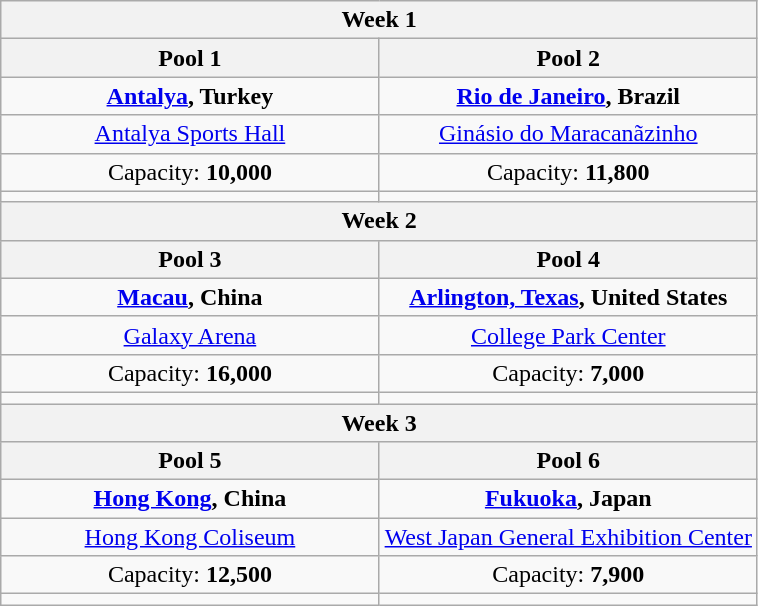<table class="wikitable" style="text-align:center">
<tr>
<th width=100% colspan=2>Week 1</th>
</tr>
<tr>
<th width=50%>Pool 1</th>
<th width=50%>Pool 2</th>
</tr>
<tr>
<td><strong><a href='#'>Antalya</a>, Turkey</strong></td>
<td><strong><a href='#'>Rio de Janeiro</a>, Brazil</strong></td>
</tr>
<tr>
<td><a href='#'>Antalya Sports Hall</a></td>
<td><a href='#'>Ginásio do Maracanãzinho</a></td>
</tr>
<tr>
<td>Capacity: <strong>10,000</strong></td>
<td>Capacity: <strong>11,800</strong></td>
</tr>
<tr>
<td></td>
<td></td>
</tr>
<tr>
<th width=100% colspan=2>Week 2</th>
</tr>
<tr>
<th width=50%>Pool 3</th>
<th width=50%>Pool 4</th>
</tr>
<tr>
<td><strong><a href='#'>Macau</a>, China</strong></td>
<td><strong><a href='#'>Arlington, Texas</a>, United States</strong></td>
</tr>
<tr>
<td><a href='#'>Galaxy Arena</a></td>
<td><a href='#'>College Park Center</a></td>
</tr>
<tr>
<td>Capacity: <strong>16,000</strong></td>
<td>Capacity: <strong>7,000</strong></td>
</tr>
<tr>
<td></td>
<td></td>
</tr>
<tr>
<th width=100% colspan=2>Week 3</th>
</tr>
<tr>
<th width=50%>Pool 5</th>
<th width=50%>Pool 6</th>
</tr>
<tr>
<td><strong><a href='#'>Hong Kong</a>, China</strong></td>
<td><strong><a href='#'>Fukuoka</a>, Japan</strong></td>
</tr>
<tr>
<td><a href='#'>Hong Kong Coliseum</a></td>
<td><a href='#'>West Japan General Exhibition Center</a></td>
</tr>
<tr>
<td>Capacity: <strong>12,500</strong></td>
<td>Capacity: <strong>7,900</strong></td>
</tr>
<tr>
<td></td>
<td></td>
</tr>
</table>
